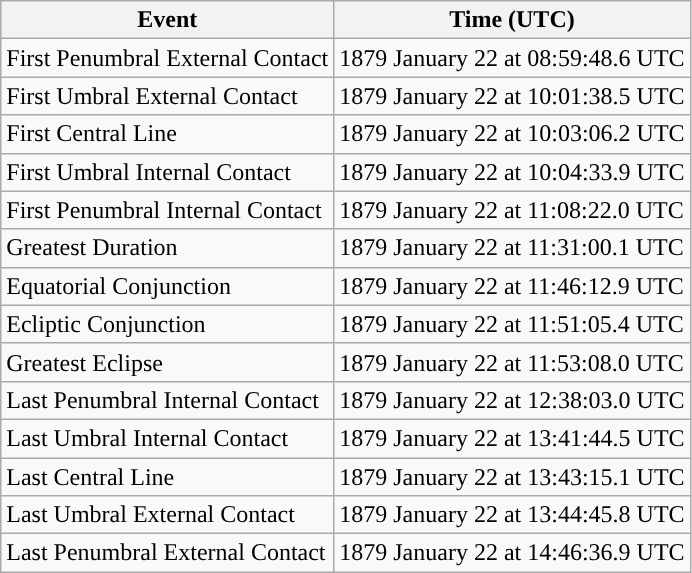<table class="wikitable">
<tr>
<th>Event</th>
<th>Time (UTC)</th>
</tr>
<tr>
<td>First Penumbral External Contact</td>
<td>1879 January 22 at 08:59:48.6 UTC</td>
</tr>
<tr>
<td>First Umbral External Contact</td>
<td>1879 January 22 at 10:01:38.5 UTC</td>
</tr>
<tr>
<td>First Central Line</td>
<td>1879 January 22 at 10:03:06.2 UTC</td>
</tr>
<tr>
<td>First Umbral Internal Contact</td>
<td>1879 January 22 at 10:04:33.9 UTC</td>
</tr>
<tr>
<td>First Penumbral Internal Contact</td>
<td>1879 January 22 at 11:08:22.0 UTC</td>
</tr>
<tr>
<td>Greatest Duration</td>
<td>1879 January 22 at 11:31:00.1 UTC</td>
</tr>
<tr>
<td>Equatorial Conjunction</td>
<td>1879 January 22 at 11:46:12.9 UTC</td>
</tr>
<tr>
<td>Ecliptic Conjunction</td>
<td>1879 January 22 at 11:51:05.4 UTC</td>
</tr>
<tr>
<td>Greatest Eclipse</td>
<td>1879 January 22 at 11:53:08.0 UTC</td>
</tr>
<tr>
<td>Last Penumbral Internal Contact</td>
<td>1879 January 22 at 12:38:03.0 UTC</td>
</tr>
<tr>
<td>Last Umbral Internal Contact</td>
<td>1879 January 22 at 13:41:44.5 UTC</td>
</tr>
<tr>
<td>Last Central Line</td>
<td>1879 January 22 at 13:43:15.1 UTC</td>
</tr>
<tr>
<td>Last Umbral External Contact</td>
<td>1879 January 22 at 13:44:45.8 UTC</td>
</tr>
<tr>
<td>Last Penumbral External Contact</td>
<td>1879 January 22 at 14:46:36.9 UTC</td>
</tr>
</table>
